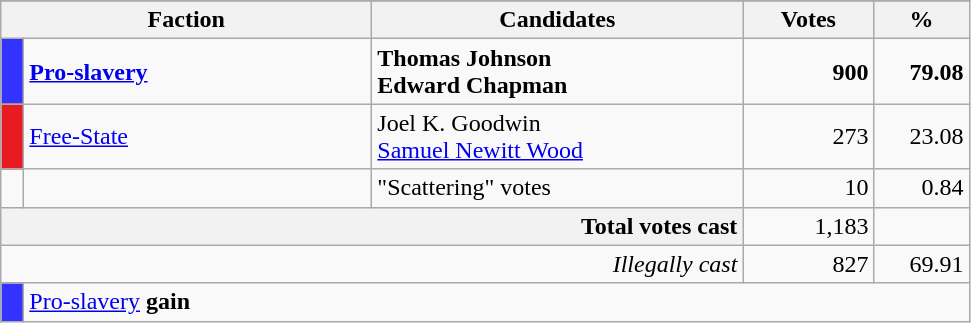<table class="wikitable plainrowheaders" style="text-align:center;">
<tr>
</tr>
<tr>
<th scope="col" colspan="2" style="width: 15em">Faction</th>
<th scope="col" style="width: 15em">Candidates</th>
<th scope="col" style="width: 5em">Votes</th>
<th scope="col" style="width: 3.5em">%</th>
</tr>
<tr>
<td style="width: 0.5em; background-color:#3333FF"></td>
<td style="text-align: left"><strong><a href='#'>Pro-slavery</a></strong></td>
<td style="text-align: left"><strong>Thomas Johnson</strong><br><strong>Edward Chapman</strong></td>
<td style="text-align: right; margin-right: 0.5em"><strong>900</strong></td>
<td style="text-align: right; margin-right: 0.5em"><strong>79.08</strong></td>
</tr>
<tr>
<td style="width: 0.5em; background-color:#E81B23"></td>
<td style="text-align: left"><a href='#'>Free-State</a></td>
<td style="text-align: left">Joel K. Goodwin<br><a href='#'>Samuel Newitt Wood</a></td>
<td style="text-align: right; margin-right: 0.5em">273</td>
<td style="text-align: right; margin-right: 0.5em">23.08</td>
</tr>
<tr>
<td style="width: 0.5em"></td>
<td style="text-align: left"></td>
<td style="text-align: left">"Scattering" votes</td>
<td style="text-align: right; margin-right: 0.5em">10</td>
<td style="text-align: right; margin-right: 0.5em">0.84</td>
</tr>
<tr>
<th colspan="3" style="text-align:right;">Total votes cast</th>
<td style="text-align:right;">1,183</td>
<td style="text-align:right;"></td>
</tr>
<tr>
<td colspan="3" style="text-align:right;"><em>Illegally cast</em></td>
<td style="text-align:right;">827</td>
<td style="text-align:right;">69.91</td>
</tr>
<tr>
<td style="width: 0.5em; background-color:#3333FF"></td>
<td colspan="4" style="text-align:left;"><a href='#'>Pro-slavery</a> <strong>gain</strong></td>
</tr>
</table>
